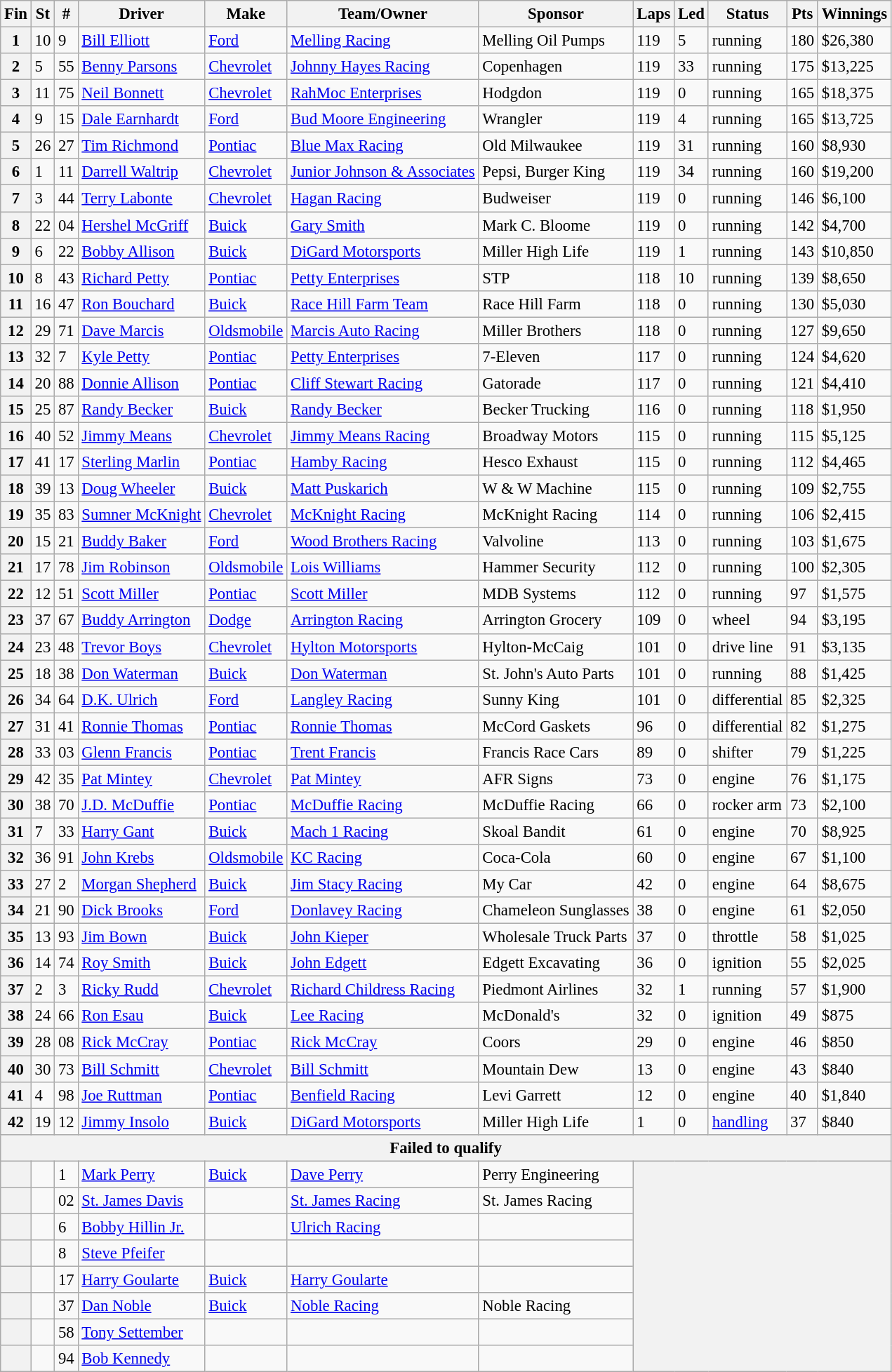<table class="sortable wikitable" style="font-size:95%">
<tr>
<th>Fin</th>
<th>St</th>
<th>#</th>
<th>Driver</th>
<th>Make</th>
<th>Team/Owner</th>
<th>Sponsor</th>
<th>Laps</th>
<th>Led</th>
<th>Status</th>
<th>Pts</th>
<th>Winnings</th>
</tr>
<tr>
<th>1</th>
<td>10</td>
<td>9</td>
<td><a href='#'>Bill Elliott</a></td>
<td><a href='#'>Ford</a></td>
<td><a href='#'>Melling Racing</a></td>
<td>Melling Oil Pumps</td>
<td>119</td>
<td>5</td>
<td>running</td>
<td>180</td>
<td>$26,380</td>
</tr>
<tr>
<th>2</th>
<td>5</td>
<td>55</td>
<td><a href='#'>Benny Parsons</a></td>
<td><a href='#'>Chevrolet</a></td>
<td><a href='#'>Johnny Hayes Racing</a></td>
<td>Copenhagen</td>
<td>119</td>
<td>33</td>
<td>running</td>
<td>175</td>
<td>$13,225</td>
</tr>
<tr>
<th>3</th>
<td>11</td>
<td>75</td>
<td><a href='#'>Neil Bonnett</a></td>
<td><a href='#'>Chevrolet</a></td>
<td><a href='#'>RahMoc Enterprises</a></td>
<td>Hodgdon</td>
<td>119</td>
<td>0</td>
<td>running</td>
<td>165</td>
<td>$18,375</td>
</tr>
<tr>
<th>4</th>
<td>9</td>
<td>15</td>
<td><a href='#'>Dale Earnhardt</a></td>
<td><a href='#'>Ford</a></td>
<td><a href='#'>Bud Moore Engineering</a></td>
<td>Wrangler</td>
<td>119</td>
<td>4</td>
<td>running</td>
<td>165</td>
<td>$13,725</td>
</tr>
<tr>
<th>5</th>
<td>26</td>
<td>27</td>
<td><a href='#'>Tim Richmond</a></td>
<td><a href='#'>Pontiac</a></td>
<td><a href='#'>Blue Max Racing</a></td>
<td>Old Milwaukee</td>
<td>119</td>
<td>31</td>
<td>running</td>
<td>160</td>
<td>$8,930</td>
</tr>
<tr>
<th>6</th>
<td>1</td>
<td>11</td>
<td><a href='#'>Darrell Waltrip</a></td>
<td><a href='#'>Chevrolet</a></td>
<td><a href='#'>Junior Johnson & Associates</a></td>
<td>Pepsi, Burger King</td>
<td>119</td>
<td>34</td>
<td>running</td>
<td>160</td>
<td>$19,200</td>
</tr>
<tr>
<th>7</th>
<td>3</td>
<td>44</td>
<td><a href='#'>Terry Labonte</a></td>
<td><a href='#'>Chevrolet</a></td>
<td><a href='#'>Hagan Racing</a></td>
<td>Budweiser</td>
<td>119</td>
<td>0</td>
<td>running</td>
<td>146</td>
<td>$6,100</td>
</tr>
<tr>
<th>8</th>
<td>22</td>
<td>04</td>
<td><a href='#'>Hershel McGriff</a></td>
<td><a href='#'>Buick</a></td>
<td><a href='#'>Gary Smith</a></td>
<td>Mark C. Bloome</td>
<td>119</td>
<td>0</td>
<td>running</td>
<td>142</td>
<td>$4,700</td>
</tr>
<tr>
<th>9</th>
<td>6</td>
<td>22</td>
<td><a href='#'>Bobby Allison</a></td>
<td><a href='#'>Buick</a></td>
<td><a href='#'>DiGard Motorsports</a></td>
<td>Miller High Life</td>
<td>119</td>
<td>1</td>
<td>running</td>
<td>143</td>
<td>$10,850</td>
</tr>
<tr>
<th>10</th>
<td>8</td>
<td>43</td>
<td><a href='#'>Richard Petty</a></td>
<td><a href='#'>Pontiac</a></td>
<td><a href='#'>Petty Enterprises</a></td>
<td>STP</td>
<td>118</td>
<td>10</td>
<td>running</td>
<td>139</td>
<td>$8,650</td>
</tr>
<tr>
<th>11</th>
<td>16</td>
<td>47</td>
<td><a href='#'>Ron Bouchard</a></td>
<td><a href='#'>Buick</a></td>
<td><a href='#'>Race Hill Farm Team</a></td>
<td>Race Hill Farm</td>
<td>118</td>
<td>0</td>
<td>running</td>
<td>130</td>
<td>$5,030</td>
</tr>
<tr>
<th>12</th>
<td>29</td>
<td>71</td>
<td><a href='#'>Dave Marcis</a></td>
<td><a href='#'>Oldsmobile</a></td>
<td><a href='#'>Marcis Auto Racing</a></td>
<td>Miller Brothers</td>
<td>118</td>
<td>0</td>
<td>running</td>
<td>127</td>
<td>$9,650</td>
</tr>
<tr>
<th>13</th>
<td>32</td>
<td>7</td>
<td><a href='#'>Kyle Petty</a></td>
<td><a href='#'>Pontiac</a></td>
<td><a href='#'>Petty Enterprises</a></td>
<td>7-Eleven</td>
<td>117</td>
<td>0</td>
<td>running</td>
<td>124</td>
<td>$4,620</td>
</tr>
<tr>
<th>14</th>
<td>20</td>
<td>88</td>
<td><a href='#'>Donnie Allison</a></td>
<td><a href='#'>Pontiac</a></td>
<td><a href='#'>Cliff Stewart Racing</a></td>
<td>Gatorade</td>
<td>117</td>
<td>0</td>
<td>running</td>
<td>121</td>
<td>$4,410</td>
</tr>
<tr>
<th>15</th>
<td>25</td>
<td>87</td>
<td><a href='#'>Randy Becker</a></td>
<td><a href='#'>Buick</a></td>
<td><a href='#'>Randy Becker</a></td>
<td>Becker Trucking</td>
<td>116</td>
<td>0</td>
<td>running</td>
<td>118</td>
<td>$1,950</td>
</tr>
<tr>
<th>16</th>
<td>40</td>
<td>52</td>
<td><a href='#'>Jimmy Means</a></td>
<td><a href='#'>Chevrolet</a></td>
<td><a href='#'>Jimmy Means Racing</a></td>
<td>Broadway Motors</td>
<td>115</td>
<td>0</td>
<td>running</td>
<td>115</td>
<td>$5,125</td>
</tr>
<tr>
<th>17</th>
<td>41</td>
<td>17</td>
<td><a href='#'>Sterling Marlin</a></td>
<td><a href='#'>Pontiac</a></td>
<td><a href='#'>Hamby Racing</a></td>
<td>Hesco Exhaust</td>
<td>115</td>
<td>0</td>
<td>running</td>
<td>112</td>
<td>$4,465</td>
</tr>
<tr>
<th>18</th>
<td>39</td>
<td>13</td>
<td><a href='#'>Doug Wheeler</a></td>
<td><a href='#'>Buick</a></td>
<td><a href='#'>Matt Puskarich</a></td>
<td>W & W Machine</td>
<td>115</td>
<td>0</td>
<td>running</td>
<td>109</td>
<td>$2,755</td>
</tr>
<tr>
<th>19</th>
<td>35</td>
<td>83</td>
<td><a href='#'>Sumner McKnight</a></td>
<td><a href='#'>Chevrolet</a></td>
<td><a href='#'>McKnight Racing</a></td>
<td>McKnight Racing</td>
<td>114</td>
<td>0</td>
<td>running</td>
<td>106</td>
<td>$2,415</td>
</tr>
<tr>
<th>20</th>
<td>15</td>
<td>21</td>
<td><a href='#'>Buddy Baker</a></td>
<td><a href='#'>Ford</a></td>
<td><a href='#'>Wood Brothers Racing</a></td>
<td>Valvoline</td>
<td>113</td>
<td>0</td>
<td>running</td>
<td>103</td>
<td>$1,675</td>
</tr>
<tr>
<th>21</th>
<td>17</td>
<td>78</td>
<td><a href='#'>Jim Robinson</a></td>
<td><a href='#'>Oldsmobile</a></td>
<td><a href='#'>Lois Williams</a></td>
<td>Hammer Security</td>
<td>112</td>
<td>0</td>
<td>running</td>
<td>100</td>
<td>$2,305</td>
</tr>
<tr>
<th>22</th>
<td>12</td>
<td>51</td>
<td><a href='#'>Scott Miller</a></td>
<td><a href='#'>Pontiac</a></td>
<td><a href='#'>Scott Miller</a></td>
<td>MDB Systems</td>
<td>112</td>
<td>0</td>
<td>running</td>
<td>97</td>
<td>$1,575</td>
</tr>
<tr>
<th>23</th>
<td>37</td>
<td>67</td>
<td><a href='#'>Buddy Arrington</a></td>
<td><a href='#'>Dodge</a></td>
<td><a href='#'>Arrington Racing</a></td>
<td>Arrington Grocery</td>
<td>109</td>
<td>0</td>
<td>wheel</td>
<td>94</td>
<td>$3,195</td>
</tr>
<tr>
<th>24</th>
<td>23</td>
<td>48</td>
<td><a href='#'>Trevor Boys</a></td>
<td><a href='#'>Chevrolet</a></td>
<td><a href='#'>Hylton Motorsports</a></td>
<td>Hylton-McCaig</td>
<td>101</td>
<td>0</td>
<td>drive line</td>
<td>91</td>
<td>$3,135</td>
</tr>
<tr>
<th>25</th>
<td>18</td>
<td>38</td>
<td><a href='#'>Don Waterman</a></td>
<td><a href='#'>Buick</a></td>
<td><a href='#'>Don Waterman</a></td>
<td>St. John's Auto Parts</td>
<td>101</td>
<td>0</td>
<td>running</td>
<td>88</td>
<td>$1,425</td>
</tr>
<tr>
<th>26</th>
<td>34</td>
<td>64</td>
<td><a href='#'>D.K. Ulrich</a></td>
<td><a href='#'>Ford</a></td>
<td><a href='#'>Langley Racing</a></td>
<td>Sunny King</td>
<td>101</td>
<td>0</td>
<td>differential</td>
<td>85</td>
<td>$2,325</td>
</tr>
<tr>
<th>27</th>
<td>31</td>
<td>41</td>
<td><a href='#'>Ronnie Thomas</a></td>
<td><a href='#'>Pontiac</a></td>
<td><a href='#'>Ronnie Thomas</a></td>
<td>McCord Gaskets</td>
<td>96</td>
<td>0</td>
<td>differential</td>
<td>82</td>
<td>$1,275</td>
</tr>
<tr>
<th>28</th>
<td>33</td>
<td>03</td>
<td><a href='#'>Glenn Francis</a></td>
<td><a href='#'>Pontiac</a></td>
<td><a href='#'>Trent Francis</a></td>
<td>Francis Race Cars</td>
<td>89</td>
<td>0</td>
<td>shifter</td>
<td>79</td>
<td>$1,225</td>
</tr>
<tr>
<th>29</th>
<td>42</td>
<td>35</td>
<td><a href='#'>Pat Mintey</a></td>
<td><a href='#'>Chevrolet</a></td>
<td><a href='#'>Pat Mintey</a></td>
<td>AFR Signs</td>
<td>73</td>
<td>0</td>
<td>engine</td>
<td>76</td>
<td>$1,175</td>
</tr>
<tr>
<th>30</th>
<td>38</td>
<td>70</td>
<td><a href='#'>J.D. McDuffie</a></td>
<td><a href='#'>Pontiac</a></td>
<td><a href='#'>McDuffie Racing</a></td>
<td>McDuffie Racing</td>
<td>66</td>
<td>0</td>
<td>rocker arm</td>
<td>73</td>
<td>$2,100</td>
</tr>
<tr>
<th>31</th>
<td>7</td>
<td>33</td>
<td><a href='#'>Harry Gant</a></td>
<td><a href='#'>Buick</a></td>
<td><a href='#'>Mach 1 Racing</a></td>
<td>Skoal Bandit</td>
<td>61</td>
<td>0</td>
<td>engine</td>
<td>70</td>
<td>$8,925</td>
</tr>
<tr>
<th>32</th>
<td>36</td>
<td>91</td>
<td><a href='#'>John Krebs</a></td>
<td><a href='#'>Oldsmobile</a></td>
<td><a href='#'>KC Racing</a></td>
<td>Coca-Cola</td>
<td>60</td>
<td>0</td>
<td>engine</td>
<td>67</td>
<td>$1,100</td>
</tr>
<tr>
<th>33</th>
<td>27</td>
<td>2</td>
<td><a href='#'>Morgan Shepherd</a></td>
<td><a href='#'>Buick</a></td>
<td><a href='#'>Jim Stacy Racing</a></td>
<td>My Car</td>
<td>42</td>
<td>0</td>
<td>engine</td>
<td>64</td>
<td>$8,675</td>
</tr>
<tr>
<th>34</th>
<td>21</td>
<td>90</td>
<td><a href='#'>Dick Brooks</a></td>
<td><a href='#'>Ford</a></td>
<td><a href='#'>Donlavey Racing</a></td>
<td>Chameleon Sunglasses</td>
<td>38</td>
<td>0</td>
<td>engine</td>
<td>61</td>
<td>$2,050</td>
</tr>
<tr>
<th>35</th>
<td>13</td>
<td>93</td>
<td><a href='#'>Jim Bown</a></td>
<td><a href='#'>Buick</a></td>
<td><a href='#'>John Kieper</a></td>
<td>Wholesale Truck Parts</td>
<td>37</td>
<td>0</td>
<td>throttle</td>
<td>58</td>
<td>$1,025</td>
</tr>
<tr>
<th>36</th>
<td>14</td>
<td>74</td>
<td><a href='#'>Roy Smith</a></td>
<td><a href='#'>Buick</a></td>
<td><a href='#'>John Edgett</a></td>
<td>Edgett Excavating</td>
<td>36</td>
<td>0</td>
<td>ignition</td>
<td>55</td>
<td>$2,025</td>
</tr>
<tr>
<th>37</th>
<td>2</td>
<td>3</td>
<td><a href='#'>Ricky Rudd</a></td>
<td><a href='#'>Chevrolet</a></td>
<td><a href='#'>Richard Childress Racing</a></td>
<td>Piedmont Airlines</td>
<td>32</td>
<td>1</td>
<td>running</td>
<td>57</td>
<td>$1,900</td>
</tr>
<tr>
<th>38</th>
<td>24</td>
<td>66</td>
<td><a href='#'>Ron Esau</a></td>
<td><a href='#'>Buick</a></td>
<td><a href='#'>Lee Racing</a></td>
<td>McDonald's</td>
<td>32</td>
<td>0</td>
<td>ignition</td>
<td>49</td>
<td>$875</td>
</tr>
<tr>
<th>39</th>
<td>28</td>
<td>08</td>
<td><a href='#'>Rick McCray</a></td>
<td><a href='#'>Pontiac</a></td>
<td><a href='#'>Rick McCray</a></td>
<td>Coors</td>
<td>29</td>
<td>0</td>
<td>engine</td>
<td>46</td>
<td>$850</td>
</tr>
<tr>
<th>40</th>
<td>30</td>
<td>73</td>
<td><a href='#'>Bill Schmitt</a></td>
<td><a href='#'>Chevrolet</a></td>
<td><a href='#'>Bill Schmitt</a></td>
<td>Mountain Dew</td>
<td>13</td>
<td>0</td>
<td>engine</td>
<td>43</td>
<td>$840</td>
</tr>
<tr>
<th>41</th>
<td>4</td>
<td>98</td>
<td><a href='#'>Joe Ruttman</a></td>
<td><a href='#'>Pontiac</a></td>
<td><a href='#'>Benfield Racing</a></td>
<td>Levi Garrett</td>
<td>12</td>
<td>0</td>
<td>engine</td>
<td>40</td>
<td>$1,840</td>
</tr>
<tr>
<th>42</th>
<td>19</td>
<td>12</td>
<td><a href='#'>Jimmy Insolo</a></td>
<td><a href='#'>Buick</a></td>
<td><a href='#'>DiGard Motorsports</a></td>
<td>Miller High Life</td>
<td>1</td>
<td>0</td>
<td><a href='#'>handling</a></td>
<td>37</td>
<td>$840</td>
</tr>
<tr>
<th colspan="12">Failed to qualify</th>
</tr>
<tr>
<th></th>
<td></td>
<td>1</td>
<td><a href='#'>Mark Perry</a></td>
<td><a href='#'>Buick</a></td>
<td><a href='#'>Dave Perry</a></td>
<td>Perry Engineering</td>
<th colspan="5" rowspan="8"></th>
</tr>
<tr>
<th></th>
<td></td>
<td>02</td>
<td><a href='#'>St. James Davis</a></td>
<td></td>
<td><a href='#'>St. James Racing</a></td>
<td>St. James Racing</td>
</tr>
<tr>
<th></th>
<td></td>
<td>6</td>
<td><a href='#'>Bobby Hillin Jr.</a></td>
<td></td>
<td><a href='#'>Ulrich Racing</a></td>
<td></td>
</tr>
<tr>
<th></th>
<td></td>
<td>8</td>
<td><a href='#'>Steve Pfeifer</a></td>
<td></td>
<td></td>
<td></td>
</tr>
<tr>
<th></th>
<td></td>
<td>17</td>
<td><a href='#'>Harry Goularte</a></td>
<td><a href='#'>Buick</a></td>
<td><a href='#'>Harry Goularte</a></td>
<td></td>
</tr>
<tr>
<th></th>
<td></td>
<td>37</td>
<td><a href='#'>Dan Noble</a></td>
<td><a href='#'>Buick</a></td>
<td><a href='#'>Noble Racing</a></td>
<td>Noble Racing</td>
</tr>
<tr>
<th></th>
<td></td>
<td>58</td>
<td><a href='#'>Tony Settember</a></td>
<td></td>
<td></td>
<td></td>
</tr>
<tr>
<th></th>
<td></td>
<td>94</td>
<td><a href='#'>Bob Kennedy</a></td>
<td></td>
<td></td>
<td></td>
</tr>
</table>
